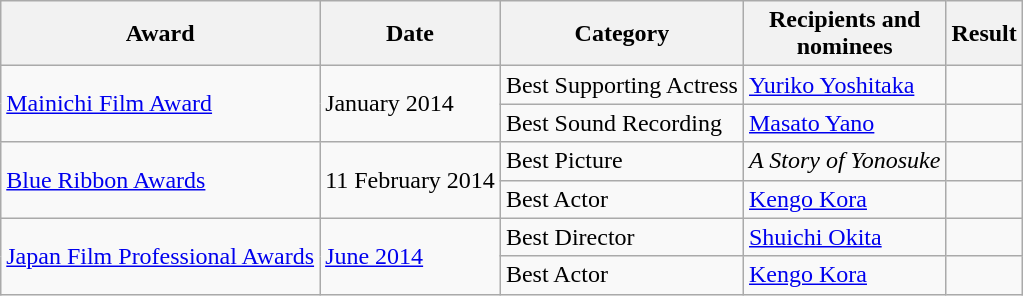<table class="wikitable sortable">
<tr>
<th>Award</th>
<th>Date</th>
<th>Category</th>
<th>Recipients and <br>nominees</th>
<th>Result</th>
</tr>
<tr>
<td rowspan="2"><a href='#'>Mainichi Film Award</a></td>
<td rowspan="2">January 2014</td>
<td>Best Supporting Actress</td>
<td><a href='#'>Yuriko Yoshitaka</a></td>
<td></td>
</tr>
<tr>
<td>Best Sound Recording</td>
<td><a href='#'>Masato Yano</a></td>
<td></td>
</tr>
<tr>
<td rowspan="2"><a href='#'>Blue Ribbon Awards</a></td>
<td rowspan="2">11 February 2014</td>
<td>Best Picture</td>
<td><em>A Story of Yonosuke</em></td>
<td></td>
</tr>
<tr>
<td>Best Actor</td>
<td><a href='#'>Kengo Kora</a></td>
<td></td>
</tr>
<tr>
<td rowspan="2"><a href='#'>Japan Film Professional Awards</a></td>
<td rowspan="2"><a href='#'>June 2014</a></td>
<td>Best Director</td>
<td><a href='#'>Shuichi Okita</a></td>
<td></td>
</tr>
<tr>
<td>Best Actor</td>
<td><a href='#'>Kengo Kora</a></td>
<td></td>
</tr>
</table>
